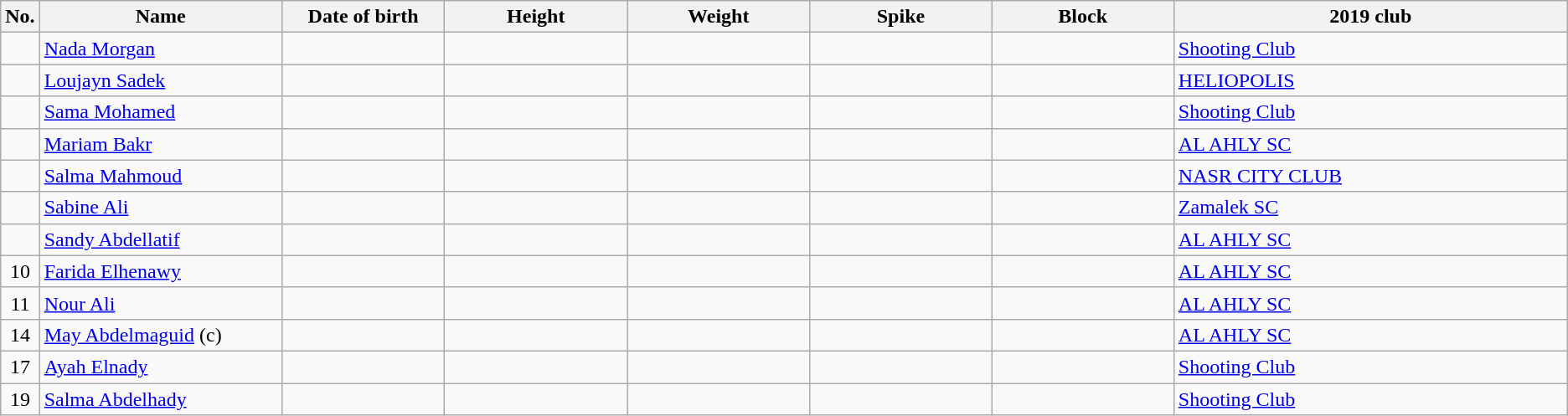<table class="wikitable sortable" style="font-size:100%; text-align:center;">
<tr>
<th>No.</th>
<th style="width:12em">Name</th>
<th style="width:8em">Date of birth</th>
<th style="width:9em">Height</th>
<th style="width:9em">Weight</th>
<th style="width:9em">Spike</th>
<th style="width:9em">Block</th>
<th style="width:20em">2019 club</th>
</tr>
<tr>
<td></td>
<td align=left><a href='#'>Nada Morgan</a></td>
<td align=right></td>
<td></td>
<td></td>
<td></td>
<td></td>
<td align=left> <a href='#'>Shooting Club</a></td>
</tr>
<tr>
<td></td>
<td align=left><a href='#'>Loujayn Sadek</a></td>
<td align=right></td>
<td></td>
<td></td>
<td></td>
<td></td>
<td align=left> <a href='#'>HELIOPOLIS</a></td>
</tr>
<tr>
<td></td>
<td align=left><a href='#'>Sama Mohamed</a></td>
<td align=right></td>
<td></td>
<td></td>
<td></td>
<td></td>
<td align=left> <a href='#'>Shooting Club</a></td>
</tr>
<tr>
<td></td>
<td align=left><a href='#'>Mariam Bakr</a></td>
<td align=right></td>
<td></td>
<td></td>
<td></td>
<td></td>
<td align=left> <a href='#'>AL AHLY SC</a></td>
</tr>
<tr>
<td></td>
<td align=left><a href='#'>Salma Mahmoud</a></td>
<td align=right></td>
<td></td>
<td></td>
<td></td>
<td></td>
<td align=left> <a href='#'>NASR CITY CLUB</a></td>
</tr>
<tr>
<td></td>
<td align=left><a href='#'>Sabine Ali</a></td>
<td align=right></td>
<td></td>
<td></td>
<td></td>
<td></td>
<td align=left> <a href='#'>Zamalek SC</a></td>
</tr>
<tr>
<td></td>
<td align=left><a href='#'>Sandy Abdellatif</a></td>
<td align=right></td>
<td></td>
<td></td>
<td></td>
<td></td>
<td align=left> <a href='#'>AL AHLY SC</a></td>
</tr>
<tr>
<td>10</td>
<td align=left><a href='#'>Farida Elhenawy</a></td>
<td align=right></td>
<td></td>
<td></td>
<td></td>
<td></td>
<td align=left> <a href='#'>AL AHLY SC</a></td>
</tr>
<tr>
<td>11</td>
<td align=left><a href='#'>Nour Ali</a></td>
<td align=right></td>
<td></td>
<td></td>
<td></td>
<td></td>
<td align=left> <a href='#'>AL AHLY SC</a></td>
</tr>
<tr>
<td>14</td>
<td align=left><a href='#'>May Abdelmaguid</a> (c)</td>
<td align=right></td>
<td></td>
<td></td>
<td></td>
<td></td>
<td align=left> <a href='#'>AL AHLY SC</a></td>
</tr>
<tr>
<td>17</td>
<td align=left><a href='#'>Ayah Elnady</a></td>
<td align=right></td>
<td></td>
<td></td>
<td></td>
<td></td>
<td align=left> <a href='#'>Shooting Club</a></td>
</tr>
<tr>
<td>19</td>
<td align=left><a href='#'>Salma Abdelhady</a></td>
<td align=right></td>
<td></td>
<td></td>
<td></td>
<td></td>
<td align=left> <a href='#'>Shooting Club</a></td>
</tr>
</table>
